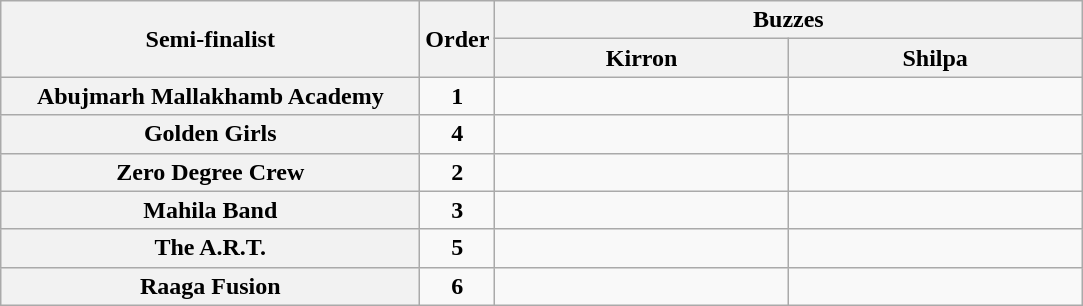<table class="wikitable plainrowheaders sortable" style="text-align:center;">
<tr>
<th rowspan="2" class="unsortable" scope="col" style="width:17em;">Semi-finalist</th>
<th rowspan="2" scope="col" style="width:1em;">Order</th>
<th colspan="2" class="unsortable" scope="col" style="width:24em;">Buzzes</th>
</tr>
<tr>
<th class="unsortable" scope="col" style="width:8em;">Kirron</th>
<th class="unsortable" scope="col" style="width:8em;">Shilpa</th>
</tr>
<tr>
<th scope="row"><strong>Abujmarh Mallakhamb Academy</strong></th>
<td><strong>1</strong></td>
<td></td>
<td><strong></strong></td>
</tr>
<tr>
<th scope="row"><strong>Golden Girls</strong></th>
<td><strong>4</strong></td>
<td style="text-align:center;"></td>
<td></td>
</tr>
<tr>
<th scope="row"><strong>Zero Degree Crew</strong></th>
<td><strong>2</strong></td>
<td><strong></strong></td>
<td></td>
</tr>
<tr>
<th scope="row"><strong>Mahila Band</strong></th>
<td><strong>3</strong></td>
<td></td>
<td><strong></strong></td>
</tr>
<tr>
<th scope="row"><strong>The A.R.T.</strong></th>
<td><strong>5</strong></td>
<td></td>
<td><strong></strong></td>
</tr>
<tr>
<th scope="row"><strong>Raaga Fusion</strong></th>
<td><strong>6</strong></td>
<td><strong></strong></td>
<td></td>
</tr>
</table>
